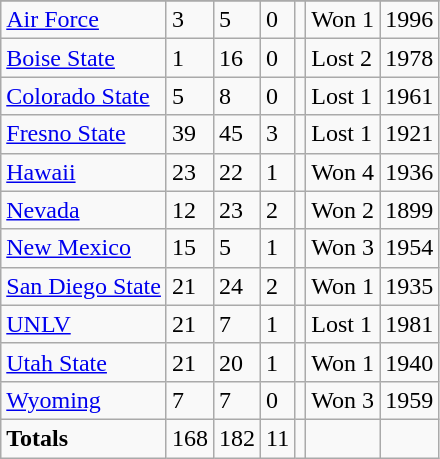<table class="wikitable" style="text-align:left;">
<tr>
</tr>
<tr>
<td><a href='#'>Air Force</a></td>
<td>3</td>
<td>5</td>
<td>0</td>
<td></td>
<td>Won 1</td>
<td>1996</td>
</tr>
<tr>
<td><a href='#'>Boise State</a></td>
<td>1</td>
<td>16</td>
<td>0</td>
<td></td>
<td>Lost 2</td>
<td>1978</td>
</tr>
<tr>
<td><a href='#'>Colorado State</a></td>
<td>5</td>
<td>8</td>
<td>0</td>
<td></td>
<td>Lost 1</td>
<td>1961</td>
</tr>
<tr>
<td><a href='#'>Fresno State</a></td>
<td>39</td>
<td>45</td>
<td>3</td>
<td></td>
<td>Lost 1</td>
<td>1921</td>
</tr>
<tr>
<td><a href='#'>Hawaii</a></td>
<td>23</td>
<td>22</td>
<td>1</td>
<td></td>
<td>Won 4</td>
<td>1936</td>
</tr>
<tr>
<td><a href='#'>Nevada</a></td>
<td>12</td>
<td>23</td>
<td>2</td>
<td></td>
<td>Won 2</td>
<td>1899</td>
</tr>
<tr>
<td><a href='#'>New Mexico</a></td>
<td>15</td>
<td>5</td>
<td>1</td>
<td></td>
<td>Won 3</td>
<td>1954</td>
</tr>
<tr>
<td><a href='#'>San Diego State</a></td>
<td>21</td>
<td>24</td>
<td>2</td>
<td></td>
<td>Won 1</td>
<td>1935</td>
</tr>
<tr>
<td><a href='#'>UNLV</a></td>
<td>21</td>
<td>7</td>
<td>1</td>
<td></td>
<td>Lost 1</td>
<td>1981</td>
</tr>
<tr>
<td><a href='#'>Utah State</a></td>
<td>21</td>
<td>20</td>
<td>1</td>
<td></td>
<td>Won 1</td>
<td>1940</td>
</tr>
<tr>
<td><a href='#'>Wyoming</a></td>
<td>7</td>
<td>7</td>
<td>0</td>
<td></td>
<td>Won 3</td>
<td>1959</td>
</tr>
<tr>
<td><strong>Totals</strong></td>
<td>168</td>
<td>182</td>
<td>11</td>
<td></td>
<td></td>
<td></td>
</tr>
</table>
